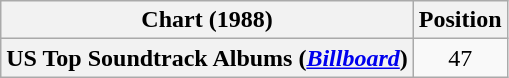<table class="wikitable sortable plainrowheaders" style="text-align:center">
<tr>
<th>Chart (1988)</th>
<th>Position</th>
</tr>
<tr>
<th scope="row">US Top Soundtrack Albums (<a href='#'><em>Billboard</em></a>)</th>
<td>47</td>
</tr>
</table>
